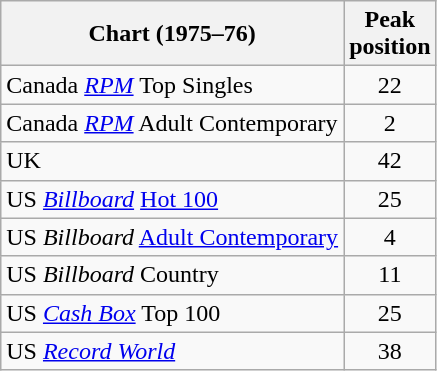<table class="wikitable sortable">
<tr>
<th align="left">Chart (1975–76)</th>
<th align="left">Peak<br>position</th>
</tr>
<tr>
<td>Canada <a href='#'><em>RPM</em></a> Top Singles</td>
<td style="text-align:center;">22</td>
</tr>
<tr>
<td>Canada <a href='#'><em>RPM</em></a> Adult Contemporary</td>
<td style="text-align:center;">2</td>
</tr>
<tr>
<td>UK </td>
<td style="text-align:center;">42</td>
</tr>
<tr>
<td>US <em><a href='#'>Billboard</a></em> <a href='#'>Hot 100</a></td>
<td style="text-align:center;">25</td>
</tr>
<tr>
<td>US <em>Billboard</em> <a href='#'>Adult Contemporary</a></td>
<td style="text-align:center;">4</td>
</tr>
<tr>
<td>US <em>Billboard</em> Country</td>
<td style="text-align:center;">11</td>
</tr>
<tr>
<td>US <a href='#'><em>Cash Box</em></a> Top 100 </td>
<td align="center">25</td>
</tr>
<tr>
<td>US <em><a href='#'>Record World</a></em> </td>
<td style="text-align:center;">38</td>
</tr>
</table>
